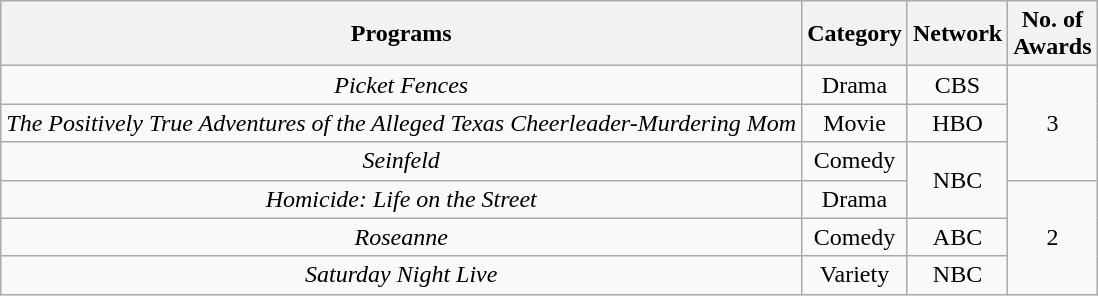<table class="wikitable">
<tr>
<th>Programs</th>
<th>Category</th>
<th>Network</th>
<th>No. of<br>Awards</th>
</tr>
<tr style="text-align:center">
<td><em>Picket Fences</em></td>
<td>Drama</td>
<td>CBS</td>
<td rowspan="3">3</td>
</tr>
<tr style="text-align:center">
<td><em>The Positively True Adventures of the Alleged Texas Cheerleader-Murdering Mom</em></td>
<td>Movie</td>
<td>HBO</td>
</tr>
<tr style="text-align:center">
<td><em>Seinfeld</em></td>
<td>Comedy</td>
<td rowspan="2">NBC</td>
</tr>
<tr style="text-align:center">
<td><em>Homicide: Life on the Street</em></td>
<td>Drama</td>
<td rowspan="3">2</td>
</tr>
<tr style="text-align:center">
<td><em>Roseanne</em></td>
<td>Comedy</td>
<td>ABC</td>
</tr>
<tr style="text-align:center">
<td><em>Saturday Night Live</em></td>
<td>Variety</td>
<td>NBC</td>
</tr>
</table>
